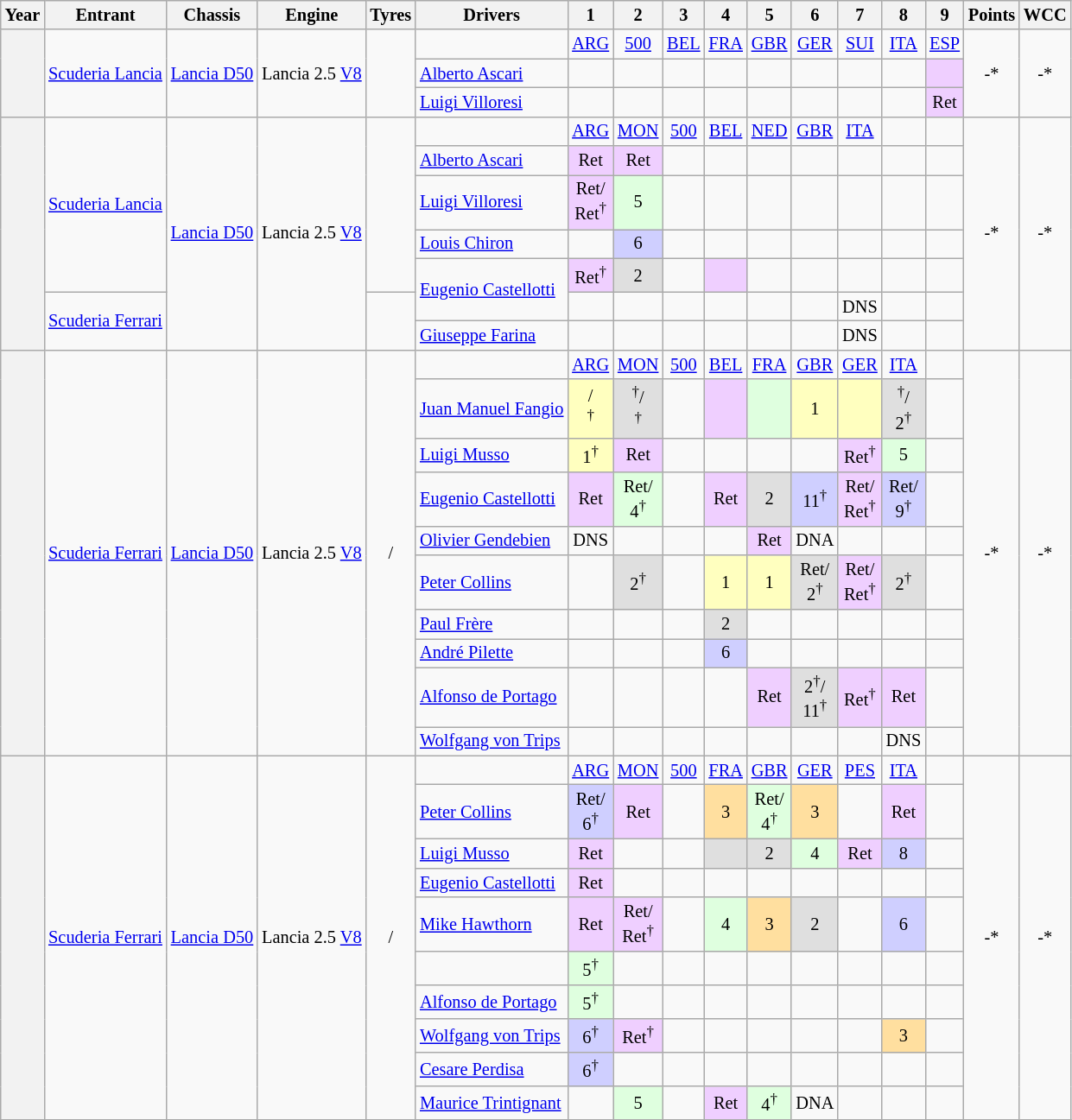<table class="wikitable" style="text-align:center; font-size:85%">
<tr>
<th>Year</th>
<th>Entrant</th>
<th>Chassis</th>
<th>Engine</th>
<th>Tyres</th>
<th>Drivers</th>
<th>1</th>
<th>2</th>
<th>3</th>
<th>4</th>
<th>5</th>
<th>6</th>
<th>7</th>
<th>8</th>
<th>9</th>
<th>Points</th>
<th>WCC</th>
</tr>
<tr>
<th rowspan="3"></th>
<td rowspan="3"><a href='#'>Scuderia Lancia</a></td>
<td rowspan="3"><a href='#'>Lancia D50</a></td>
<td rowspan="3">Lancia 2.5 <a href='#'>V8</a></td>
<td rowspan="3"></td>
<td></td>
<td><a href='#'>ARG</a></td>
<td><a href='#'>500</a></td>
<td><a href='#'>BEL</a></td>
<td><a href='#'>FRA</a></td>
<td><a href='#'>GBR</a></td>
<td><a href='#'>GER</a></td>
<td><a href='#'>SUI</a></td>
<td><a href='#'>ITA</a></td>
<td><a href='#'>ESP</a></td>
<td rowspan="3">-*</td>
<td rowspan="3">-*</td>
</tr>
<tr>
<td align="left"> <a href='#'>Alberto Ascari</a></td>
<td></td>
<td></td>
<td></td>
<td></td>
<td></td>
<td></td>
<td></td>
<td></td>
<td style="background:#EFCFFF;"></td>
</tr>
<tr>
<td align="left"> <a href='#'>Luigi Villoresi</a></td>
<td></td>
<td></td>
<td></td>
<td></td>
<td></td>
<td></td>
<td></td>
<td></td>
<td style="background:#EFCFFF;">Ret</td>
</tr>
<tr>
<th rowspan="7"></th>
<td rowspan="5"><a href='#'>Scuderia Lancia</a></td>
<td rowspan="7"><a href='#'>Lancia D50</a></td>
<td rowspan="7">Lancia 2.5 <a href='#'>V8</a></td>
<td rowspan="5"></td>
<td></td>
<td><a href='#'>ARG</a></td>
<td><a href='#'>MON</a></td>
<td><a href='#'>500</a></td>
<td><a href='#'>BEL</a></td>
<td><a href='#'>NED</a></td>
<td><a href='#'>GBR</a></td>
<td><a href='#'>ITA</a></td>
<td></td>
<td></td>
<td rowspan="7">-*</td>
<td rowspan="7">-*</td>
</tr>
<tr>
<td align="left"> <a href='#'>Alberto Ascari</a></td>
<td style="background:#EFCFFF;">Ret</td>
<td style="background:#EFCFFF;">Ret</td>
<td></td>
<td></td>
<td></td>
<td></td>
<td></td>
<td></td>
<td></td>
</tr>
<tr>
<td align="left"> <a href='#'>Luigi Villoresi</a></td>
<td style="background:#EFCFFF;">Ret/<br>Ret<sup>†</sup></td>
<td style="background:#DFFFDF;">5</td>
<td></td>
<td></td>
<td></td>
<td></td>
<td></td>
<td></td>
<td></td>
</tr>
<tr>
<td align="left"> <a href='#'>Louis Chiron</a></td>
<td></td>
<td style="background:#CFCFFF;">6</td>
<td></td>
<td></td>
<td></td>
<td></td>
<td></td>
<td></td>
<td></td>
</tr>
<tr>
<td rowspan="2" align="left"> <a href='#'>Eugenio Castellotti</a></td>
<td style="background:#EFCFFF;">Ret<sup>†</sup></td>
<td style="background:#DFDFDF;">2</td>
<td></td>
<td style="background:#EFCFFF;"></td>
<td></td>
<td></td>
<td></td>
<td></td>
<td></td>
</tr>
<tr>
<td rowspan="2"><a href='#'>Scuderia Ferrari</a></td>
<td rowspan="2"></td>
<td></td>
<td></td>
<td></td>
<td></td>
<td></td>
<td></td>
<td>DNS</td>
<td></td>
<td></td>
</tr>
<tr>
<td align="left"> <a href='#'>Giuseppe Farina</a></td>
<td></td>
<td></td>
<td></td>
<td></td>
<td></td>
<td></td>
<td>DNS</td>
<td></td>
<td></td>
</tr>
<tr>
<th rowspan="10"></th>
<td rowspan="10"><a href='#'>Scuderia Ferrari</a></td>
<td rowspan="10"><a href='#'>Lancia D50</a></td>
<td rowspan="10">Lancia 2.5 <a href='#'>V8</a></td>
<td rowspan="10">/</td>
<td></td>
<td><a href='#'>ARG</a></td>
<td><a href='#'>MON</a></td>
<td><a href='#'>500</a></td>
<td><a href='#'>BEL</a></td>
<td><a href='#'>FRA</a></td>
<td><a href='#'>GBR</a></td>
<td><a href='#'>GER</a></td>
<td><a href='#'>ITA</a></td>
<td></td>
<td rowspan="10">-*</td>
<td rowspan="10">-*</td>
</tr>
<tr>
<td align="left"> <a href='#'>Juan Manuel Fangio</a></td>
<td style="background:#FFFFBF;">/<br><sup>†</sup></td>
<td style="background:#DFDFDF;"><sup>†</sup>/<br><sup>†</sup></td>
<td></td>
<td style="background:#EFCFFF;"></td>
<td style="background:#DFFFDF;"></td>
<td style="background:#FFFFBF;">1</td>
<td style="background:#FFFFBF;"></td>
<td style="background:#DFDFDF;"><sup>†</sup>/<br>2<sup>†</sup></td>
<td></td>
</tr>
<tr>
<td align="left"> <a href='#'>Luigi Musso</a></td>
<td style="background:#FFFFBF;">1<sup>†</sup></td>
<td style="background:#EFCFFF;">Ret</td>
<td></td>
<td></td>
<td></td>
<td></td>
<td style="background:#EFCFFF;">Ret<sup>†</sup></td>
<td style="background:#DFFFDF;">5</td>
<td></td>
</tr>
<tr>
<td align="left"> <a href='#'>Eugenio Castellotti</a></td>
<td style="background:#EFCFFF;">Ret</td>
<td style="background:#DFFFDF;">Ret/<br>4<sup>†</sup></td>
<td></td>
<td style="background:#EFCFFF;">Ret</td>
<td style="background:#DFDFDF;">2</td>
<td style="background:#CFCFFF;">11<sup>†</sup></td>
<td style="background:#EFCFFF;">Ret/<br>Ret<sup>†</sup></td>
<td style="background:#CFCFFF;">Ret/<br>9<sup>†</sup></td>
<td></td>
</tr>
<tr>
<td align="left"> <a href='#'>Olivier Gendebien</a></td>
<td>DNS</td>
<td></td>
<td></td>
<td></td>
<td style="background:#EFCFFF;">Ret</td>
<td>DNA</td>
<td></td>
<td></td>
<td></td>
</tr>
<tr>
<td align="left"> <a href='#'>Peter Collins</a></td>
<td></td>
<td style="background:#DFDFDF;">2<sup>†</sup></td>
<td></td>
<td style="background:#FFFFBF;">1</td>
<td style="background:#FFFFBF;">1</td>
<td style="background:#DFDFDF;">Ret/<br>2<sup>†</sup></td>
<td style="background:#EFCFFF;">Ret/<br>Ret<sup>†</sup></td>
<td style="background:#DFDFDF;">2<sup>†</sup></td>
<td></td>
</tr>
<tr>
<td align="left"> <a href='#'>Paul Frère</a></td>
<td></td>
<td></td>
<td></td>
<td style="background:#DFDFDF;">2</td>
<td></td>
<td></td>
<td></td>
<td></td>
<td></td>
</tr>
<tr>
<td align="left"> <a href='#'>André Pilette</a></td>
<td></td>
<td></td>
<td></td>
<td style="background:#CFCFFF;">6</td>
<td></td>
<td></td>
<td></td>
<td></td>
<td></td>
</tr>
<tr>
<td align="left"> <a href='#'>Alfonso de Portago</a></td>
<td></td>
<td></td>
<td></td>
<td></td>
<td style="background:#EFCFFF;">Ret</td>
<td style="background:#DFDFDF;">2<sup>†</sup>/<br>11<sup>†</sup></td>
<td style="background:#EFCFFF;">Ret<sup>†</sup></td>
<td style="background:#EFCFFF;">Ret</td>
<td></td>
</tr>
<tr>
<td align="left"> <a href='#'>Wolfgang von Trips</a></td>
<td></td>
<td></td>
<td></td>
<td></td>
<td></td>
<td></td>
<td></td>
<td>DNS</td>
<td></td>
</tr>
<tr>
<th rowspan="10"></th>
<td rowspan="10"><a href='#'>Scuderia Ferrari</a></td>
<td rowspan="10"><a href='#'>Lancia D50</a></td>
<td rowspan="10">Lancia 2.5 <a href='#'>V8</a></td>
<td rowspan="10">/</td>
<td></td>
<td><a href='#'>ARG</a></td>
<td><a href='#'>MON</a></td>
<td><a href='#'>500</a></td>
<td><a href='#'>FRA</a></td>
<td><a href='#'>GBR</a></td>
<td><a href='#'>GER</a></td>
<td><a href='#'>PES</a></td>
<td><a href='#'>ITA</a></td>
<td></td>
<td rowspan="10">-*</td>
<td rowspan="10">-*</td>
</tr>
<tr>
<td align="left"> <a href='#'>Peter Collins</a></td>
<td style="background:#CFCFFF;">Ret/<br>6<sup>†</sup></td>
<td style="background:#EFCFFF;">Ret</td>
<td></td>
<td style="background:#FFDF9F;">3</td>
<td style="background:#DFFFDF;">Ret/<br>4<sup>†</sup></td>
<td style="background:#FFDF9F;">3</td>
<td></td>
<td style="background:#EFCFFF;">Ret</td>
<td></td>
</tr>
<tr>
<td align="left"> <a href='#'>Luigi Musso</a></td>
<td style="background:#EFCFFF;">Ret</td>
<td></td>
<td></td>
<td style="background:#DFDFDF;"></td>
<td style="background:#DFDFDF;">2</td>
<td style="background:#DFFFDF;">4</td>
<td style="background:#EFCFFF;">Ret</td>
<td style="background:#CFCFFF;">8</td>
<td></td>
</tr>
<tr>
<td align="left"> <a href='#'>Eugenio Castellotti</a></td>
<td style="background:#EFCFFF;">Ret</td>
<td></td>
<td></td>
<td></td>
<td></td>
<td></td>
<td></td>
<td></td>
<td></td>
</tr>
<tr>
<td align="left"> <a href='#'>Mike Hawthorn</a></td>
<td style="background:#EFCFFF;">Ret</td>
<td style="background:#EFCFFF;">Ret/<br>Ret<sup>†</sup></td>
<td></td>
<td style="background:#DFFFDF;">4</td>
<td style="background:#FFDF9F;">3</td>
<td style="background:#DFDFDF;">2</td>
<td></td>
<td style="background:#CFCFFF;">6</td>
<td></td>
</tr>
<tr>
<td align="left"></td>
<td style="background:#DFFFDF;">5<sup>†</sup></td>
<td></td>
<td></td>
<td></td>
<td></td>
<td></td>
<td></td>
<td></td>
<td></td>
</tr>
<tr>
<td align="left"> <a href='#'>Alfonso de Portago</a></td>
<td style="background:#DFFFDF;">5<sup>†</sup></td>
<td></td>
<td></td>
<td></td>
<td></td>
<td></td>
<td></td>
<td></td>
<td></td>
</tr>
<tr>
<td align="left"> <a href='#'>Wolfgang von Trips</a></td>
<td style="background:#CFCFFF;">6<sup>†</sup></td>
<td style="background:#EFCFFF;">Ret<sup>†</sup></td>
<td></td>
<td></td>
<td></td>
<td></td>
<td></td>
<td style="background:#FFDF9F;">3</td>
<td></td>
</tr>
<tr>
<td align="left"> <a href='#'>Cesare Perdisa</a></td>
<td style="background:#CFCFFF;">6<sup>†</sup></td>
<td></td>
<td></td>
<td></td>
<td></td>
<td></td>
<td></td>
<td></td>
<td></td>
</tr>
<tr>
<td align="left"> <a href='#'>Maurice Trintignant</a></td>
<td></td>
<td style="background:#DFFFDF;">5</td>
<td></td>
<td style="background:#EFCFFF;">Ret</td>
<td style="background:#DFFFDF;">4<sup>†</sup></td>
<td>DNA</td>
<td></td>
<td></td>
<td></td>
</tr>
<tr>
</tr>
</table>
